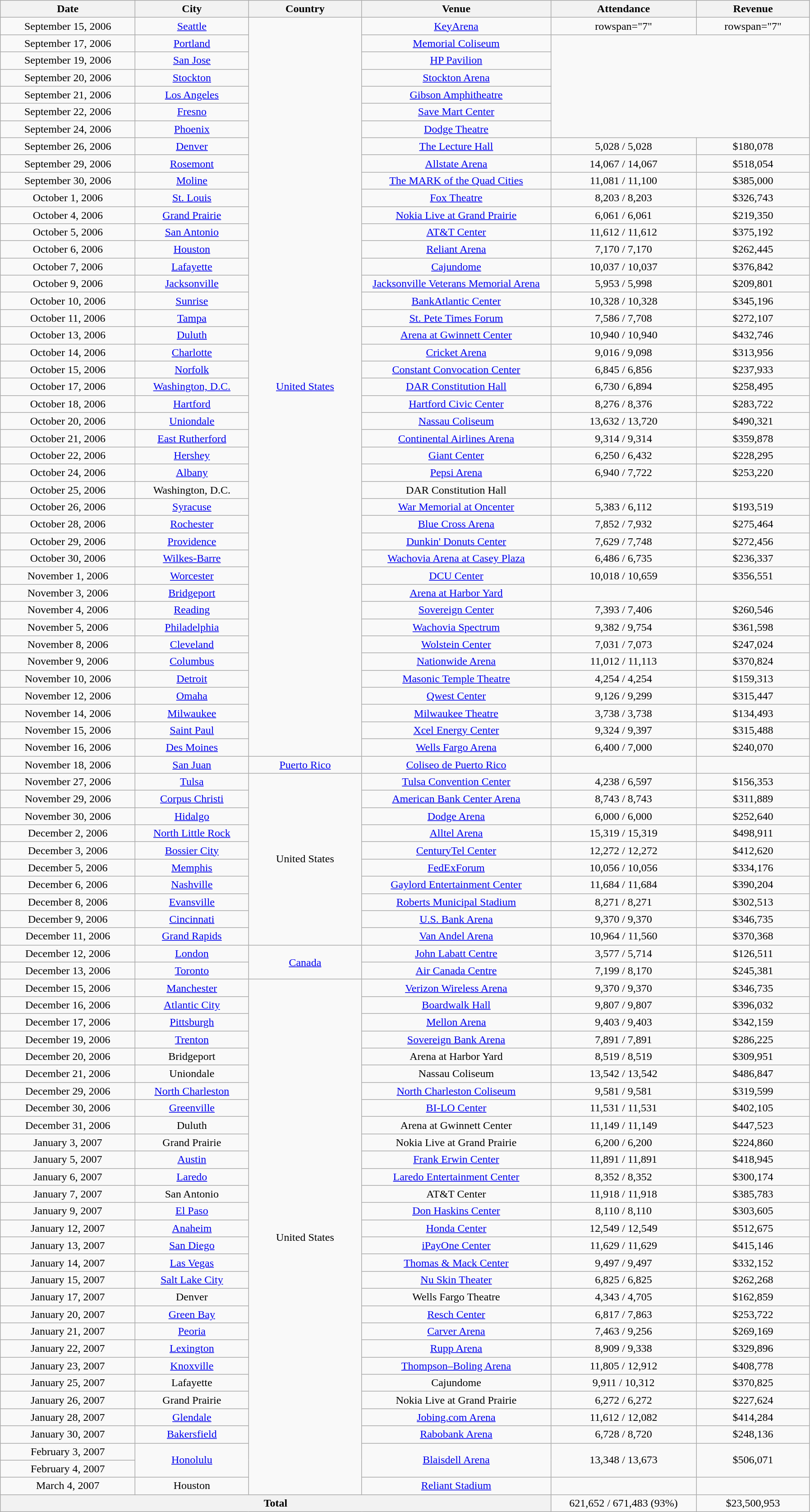<table class="wikitable plainrowheaders" style="text-align:center;">
<tr>
<th scope="col" style="width:12em;">Date</th>
<th scope="col" style="width:10em;">City</th>
<th scope="col" style="width:10em;">Country</th>
<th scope="col" style="width:17em;">Venue</th>
<th scope="col" style="width:13em;">Attendance</th>
<th scope="col" style="width:10em;">Revenue</th>
</tr>
<tr>
<td>September 15, 2006</td>
<td><a href='#'>Seattle</a></td>
<td rowspan="43"><a href='#'>United States</a></td>
<td><a href='#'>KeyArena</a></td>
<td>rowspan="7" </td>
<td>rowspan="7" </td>
</tr>
<tr>
<td>September 17, 2006</td>
<td><a href='#'>Portland</a></td>
<td><a href='#'>Memorial Coliseum</a></td>
</tr>
<tr>
<td>September 19, 2006</td>
<td><a href='#'>San Jose</a></td>
<td><a href='#'>HP Pavilion</a></td>
</tr>
<tr>
<td>September 20, 2006</td>
<td><a href='#'>Stockton</a></td>
<td><a href='#'>Stockton Arena</a></td>
</tr>
<tr>
<td>September 21, 2006</td>
<td><a href='#'>Los Angeles</a></td>
<td><a href='#'>Gibson Amphitheatre</a></td>
</tr>
<tr>
<td>September 22, 2006</td>
<td><a href='#'>Fresno</a></td>
<td><a href='#'>Save Mart Center</a></td>
</tr>
<tr>
<td>September 24, 2006</td>
<td><a href='#'>Phoenix</a></td>
<td><a href='#'>Dodge Theatre</a></td>
</tr>
<tr>
<td>September 26, 2006</td>
<td><a href='#'>Denver</a></td>
<td><a href='#'>The Lecture Hall</a></td>
<td>5,028 / 5,028</td>
<td>$180,078</td>
</tr>
<tr>
<td>September 29, 2006</td>
<td><a href='#'>Rosemont</a></td>
<td><a href='#'>Allstate Arena</a></td>
<td>14,067 / 14,067</td>
<td>$518,054</td>
</tr>
<tr>
<td>September 30, 2006</td>
<td><a href='#'>Moline</a></td>
<td><a href='#'>The MARK of the Quad Cities</a></td>
<td>11,081 / 11,100</td>
<td>$385,000</td>
</tr>
<tr>
<td>October 1, 2006</td>
<td><a href='#'>St. Louis</a></td>
<td><a href='#'>Fox Theatre</a><br></td>
<td>8,203 / 8,203</td>
<td>$326,743</td>
</tr>
<tr>
<td>October 4, 2006</td>
<td><a href='#'>Grand Prairie</a></td>
<td><a href='#'>Nokia Live at Grand Prairie</a></td>
<td>6,061 / 6,061</td>
<td>$219,350</td>
</tr>
<tr>
<td>October 5, 2006</td>
<td><a href='#'>San Antonio</a></td>
<td><a href='#'>AT&T Center</a></td>
<td>11,612 / 11,612</td>
<td>$375,192</td>
</tr>
<tr>
<td>October 6, 2006</td>
<td><a href='#'>Houston</a></td>
<td><a href='#'>Reliant Arena</a></td>
<td>7,170 / 7,170</td>
<td>$262,445</td>
</tr>
<tr>
<td>October 7, 2006</td>
<td><a href='#'>Lafayette</a></td>
<td><a href='#'>Cajundome</a></td>
<td>10,037 / 10,037</td>
<td>$376,842</td>
</tr>
<tr>
<td>October 9, 2006</td>
<td><a href='#'>Jacksonville</a></td>
<td><a href='#'>Jacksonville Veterans Memorial Arena</a></td>
<td>5,953 / 5,998</td>
<td>$209,801</td>
</tr>
<tr>
<td>October 10, 2006</td>
<td><a href='#'>Sunrise</a></td>
<td><a href='#'>BankAtlantic Center</a></td>
<td>10,328 / 10,328</td>
<td>$345,196</td>
</tr>
<tr>
<td>October 11, 2006</td>
<td><a href='#'>Tampa</a></td>
<td><a href='#'>St. Pete Times Forum</a></td>
<td>7,586 / 7,708</td>
<td>$272,107</td>
</tr>
<tr>
<td>October 13, 2006</td>
<td><a href='#'>Duluth</a></td>
<td><a href='#'>Arena at Gwinnett Center</a></td>
<td>10,940 / 10,940</td>
<td>$432,746</td>
</tr>
<tr>
<td>October 14, 2006</td>
<td><a href='#'>Charlotte</a></td>
<td><a href='#'>Cricket Arena</a></td>
<td>9,016 / 9,098</td>
<td>$313,956</td>
</tr>
<tr>
<td>October 15, 2006</td>
<td><a href='#'>Norfolk</a></td>
<td><a href='#'>Constant Convocation Center</a></td>
<td>6,845 / 6,856</td>
<td>$237,933</td>
</tr>
<tr>
<td>October 17, 2006</td>
<td><a href='#'>Washington, D.C.</a></td>
<td><a href='#'>DAR Constitution Hall</a></td>
<td>6,730 / 6,894</td>
<td>$258,495</td>
</tr>
<tr>
<td>October 18, 2006</td>
<td><a href='#'>Hartford</a></td>
<td><a href='#'>Hartford Civic Center</a></td>
<td>8,276 / 8,376</td>
<td>$283,722</td>
</tr>
<tr>
<td>October 20, 2006</td>
<td><a href='#'>Uniondale</a></td>
<td><a href='#'>Nassau Coliseum</a></td>
<td>13,632 / 13,720</td>
<td>$490,321</td>
</tr>
<tr>
<td>October 21, 2006</td>
<td><a href='#'>East Rutherford</a></td>
<td><a href='#'>Continental Airlines Arena</a></td>
<td>9,314 / 9,314</td>
<td>$359,878</td>
</tr>
<tr>
<td>October 22, 2006</td>
<td><a href='#'>Hershey</a></td>
<td><a href='#'>Giant Center</a></td>
<td>6,250 / 6,432</td>
<td>$228,295</td>
</tr>
<tr>
<td>October 24, 2006</td>
<td><a href='#'>Albany</a></td>
<td><a href='#'>Pepsi Arena</a></td>
<td>6,940 / 7,722</td>
<td>$253,220</td>
</tr>
<tr>
<td>October 25, 2006</td>
<td>Washington, D.C.</td>
<td>DAR Constitution Hall</td>
<td></td>
<td></td>
</tr>
<tr>
<td>October 26, 2006</td>
<td><a href='#'>Syracuse</a></td>
<td><a href='#'>War Memorial at Oncenter</a></td>
<td>5,383 / 6,112</td>
<td>$193,519</td>
</tr>
<tr>
<td>October 28, 2006</td>
<td><a href='#'>Rochester</a></td>
<td><a href='#'>Blue Cross Arena</a></td>
<td>7,852 / 7,932</td>
<td>$275,464</td>
</tr>
<tr>
<td>October 29, 2006</td>
<td><a href='#'>Providence</a></td>
<td><a href='#'>Dunkin' Donuts Center</a></td>
<td>7,629 / 7,748</td>
<td>$272,456</td>
</tr>
<tr>
<td>October 30, 2006</td>
<td><a href='#'>Wilkes-Barre</a></td>
<td><a href='#'>Wachovia Arena at Casey Plaza</a></td>
<td>6,486 / 6,735</td>
<td>$236,337</td>
</tr>
<tr>
<td>November 1, 2006</td>
<td><a href='#'>Worcester</a></td>
<td><a href='#'>DCU Center</a></td>
<td>10,018 / 10,659</td>
<td>$356,551</td>
</tr>
<tr>
<td>November 3, 2006</td>
<td><a href='#'>Bridgeport</a></td>
<td><a href='#'>Arena at Harbor Yard</a></td>
<td></td>
<td></td>
</tr>
<tr>
<td>November 4, 2006</td>
<td><a href='#'>Reading</a></td>
<td><a href='#'>Sovereign Center</a></td>
<td>7,393 / 7,406</td>
<td>$260,546</td>
</tr>
<tr>
<td>November 5, 2006</td>
<td><a href='#'>Philadelphia</a></td>
<td><a href='#'>Wachovia Spectrum</a></td>
<td>9,382 / 9,754</td>
<td>$361,598</td>
</tr>
<tr>
<td>November 8, 2006</td>
<td><a href='#'>Cleveland</a></td>
<td><a href='#'>Wolstein Center</a></td>
<td>7,031 / 7,073</td>
<td>$247,024 </td>
</tr>
<tr>
<td>November 9, 2006</td>
<td><a href='#'>Columbus</a></td>
<td><a href='#'>Nationwide Arena</a></td>
<td>11,012 / 11,113</td>
<td>$370,824</td>
</tr>
<tr>
<td>November 10, 2006</td>
<td><a href='#'>Detroit</a></td>
<td><a href='#'>Masonic Temple Theatre</a></td>
<td>4,254 / 4,254</td>
<td>$159,313</td>
</tr>
<tr>
<td>November 12, 2006</td>
<td><a href='#'>Omaha</a></td>
<td><a href='#'>Qwest Center</a></td>
<td>9,126 / 9,299</td>
<td>$315,447</td>
</tr>
<tr>
<td>November 14, 2006</td>
<td><a href='#'>Milwaukee</a></td>
<td><a href='#'>Milwaukee Theatre</a></td>
<td>3,738 / 3,738</td>
<td>$134,493</td>
</tr>
<tr>
<td>November 15, 2006</td>
<td><a href='#'>Saint Paul</a></td>
<td><a href='#'>Xcel Energy Center</a></td>
<td>9,324 / 9,397</td>
<td>$315,488</td>
</tr>
<tr>
<td>November 16, 2006</td>
<td><a href='#'>Des Moines</a></td>
<td><a href='#'>Wells Fargo Arena</a></td>
<td>6,400 / 7,000</td>
<td>$240,070</td>
</tr>
<tr>
<td>November 18, 2006</td>
<td><a href='#'>San Juan</a></td>
<td><a href='#'>Puerto Rico</a></td>
<td><a href='#'>Coliseo de Puerto Rico</a></td>
<td></td>
<td></td>
</tr>
<tr>
<td>November 27, 2006</td>
<td><a href='#'>Tulsa</a></td>
<td rowspan="10">United States</td>
<td><a href='#'>Tulsa Convention Center</a></td>
<td>4,238 / 6,597</td>
<td>$156,353</td>
</tr>
<tr>
<td>November 29, 2006</td>
<td><a href='#'>Corpus Christi</a></td>
<td><a href='#'>American Bank Center Arena</a></td>
<td>8,743 / 8,743</td>
<td>$311,889</td>
</tr>
<tr>
<td>November 30, 2006</td>
<td><a href='#'>Hidalgo</a></td>
<td><a href='#'>Dodge Arena</a></td>
<td>6,000 / 6,000</td>
<td>$252,640</td>
</tr>
<tr>
<td>December 2, 2006</td>
<td><a href='#'>North Little Rock</a></td>
<td><a href='#'>Alltel Arena</a></td>
<td>15,319 / 15,319</td>
<td>$498,911</td>
</tr>
<tr>
<td>December 3, 2006</td>
<td><a href='#'>Bossier City</a></td>
<td><a href='#'>CenturyTel Center</a></td>
<td>12,272 / 12,272</td>
<td>$412,620</td>
</tr>
<tr>
<td>December 5, 2006</td>
<td><a href='#'>Memphis</a></td>
<td><a href='#'>FedExForum</a></td>
<td>10,056 / 10,056</td>
<td>$334,176</td>
</tr>
<tr>
<td>December 6, 2006</td>
<td><a href='#'>Nashville</a></td>
<td><a href='#'>Gaylord Entertainment Center</a></td>
<td>11,684 / 11,684</td>
<td>$390,204</td>
</tr>
<tr>
<td>December 8, 2006</td>
<td><a href='#'>Evansville</a></td>
<td><a href='#'>Roberts Municipal Stadium</a></td>
<td>8,271 / 8,271</td>
<td>$302,513</td>
</tr>
<tr>
<td>December 9, 2006</td>
<td><a href='#'>Cincinnati</a></td>
<td><a href='#'>U.S. Bank Arena</a></td>
<td>9,370 / 9,370</td>
<td>$346,735</td>
</tr>
<tr>
<td>December 11, 2006</td>
<td><a href='#'>Grand Rapids</a></td>
<td><a href='#'>Van Andel Arena</a></td>
<td>10,964 / 11,560</td>
<td>$370,368</td>
</tr>
<tr>
<td>December 12, 2006</td>
<td><a href='#'>London</a></td>
<td rowspan="2"><a href='#'>Canada</a></td>
<td><a href='#'>John Labatt Centre</a></td>
<td>3,577 / 5,714</td>
<td>$126,511</td>
</tr>
<tr>
<td>December 13, 2006</td>
<td><a href='#'>Toronto</a></td>
<td><a href='#'>Air Canada Centre</a></td>
<td>7,199 / 8,170</td>
<td>$245,381</td>
</tr>
<tr>
<td>December 15, 2006</td>
<td><a href='#'>Manchester</a></td>
<td rowspan="30">United States</td>
<td><a href='#'>Verizon Wireless Arena</a></td>
<td>9,370 / 9,370</td>
<td>$346,735</td>
</tr>
<tr>
<td>December 16, 2006</td>
<td><a href='#'>Atlantic City</a></td>
<td><a href='#'>Boardwalk Hall</a></td>
<td>9,807 / 9,807</td>
<td>$396,032</td>
</tr>
<tr>
<td>December 17, 2006</td>
<td><a href='#'>Pittsburgh</a></td>
<td><a href='#'>Mellon Arena</a></td>
<td>9,403 / 9,403</td>
<td>$342,159</td>
</tr>
<tr>
<td>December 19, 2006</td>
<td><a href='#'>Trenton</a></td>
<td><a href='#'>Sovereign Bank Arena</a></td>
<td>7,891 / 7,891</td>
<td>$286,225</td>
</tr>
<tr>
<td>December 20, 2006</td>
<td>Bridgeport</td>
<td>Arena at Harbor Yard</td>
<td>8,519 / 8,519</td>
<td>$309,951</td>
</tr>
<tr>
<td>December 21, 2006</td>
<td>Uniondale</td>
<td>Nassau Coliseum</td>
<td>13,542 / 13,542</td>
<td>$486,847</td>
</tr>
<tr>
<td>December 29, 2006</td>
<td><a href='#'>North Charleston</a></td>
<td><a href='#'>North Charleston Coliseum</a></td>
<td>9,581 / 9,581</td>
<td>$319,599</td>
</tr>
<tr>
<td>December 30, 2006</td>
<td><a href='#'>Greenville</a></td>
<td><a href='#'>BI-LO Center</a></td>
<td>11,531 / 11,531</td>
<td>$402,105</td>
</tr>
<tr>
<td>December 31, 2006</td>
<td>Duluth</td>
<td>Arena at Gwinnett Center</td>
<td>11,149 / 11,149</td>
<td>$447,523</td>
</tr>
<tr>
<td>January 3, 2007</td>
<td>Grand Prairie</td>
<td>Nokia Live at Grand Prairie</td>
<td>6,200 / 6,200</td>
<td>$224,860</td>
</tr>
<tr>
<td>January 5, 2007</td>
<td><a href='#'>Austin</a></td>
<td><a href='#'>Frank Erwin Center</a></td>
<td>11,891 / 11,891</td>
<td>$418,945</td>
</tr>
<tr>
<td>January 6, 2007</td>
<td><a href='#'>Laredo</a></td>
<td><a href='#'>Laredo Entertainment Center</a></td>
<td>8,352 / 8,352</td>
<td>$300,174</td>
</tr>
<tr>
<td>January 7, 2007</td>
<td>San Antonio</td>
<td>AT&T Center</td>
<td>11,918 / 11,918</td>
<td>$385,783</td>
</tr>
<tr>
<td>January 9, 2007</td>
<td><a href='#'>El Paso</a></td>
<td><a href='#'>Don Haskins Center</a></td>
<td>8,110 / 8,110</td>
<td>$303,605</td>
</tr>
<tr>
<td>January 12, 2007</td>
<td><a href='#'>Anaheim</a></td>
<td><a href='#'>Honda Center</a></td>
<td>12,549 / 12,549</td>
<td>$512,675</td>
</tr>
<tr>
<td>January 13, 2007</td>
<td><a href='#'>San Diego</a></td>
<td><a href='#'>iPayOne Center</a></td>
<td>11,629 / 11,629</td>
<td>$415,146</td>
</tr>
<tr>
<td>January 14, 2007</td>
<td><a href='#'>Las Vegas</a></td>
<td><a href='#'>Thomas & Mack Center</a></td>
<td>9,497 / 9,497</td>
<td>$332,152</td>
</tr>
<tr>
<td>January 15, 2007</td>
<td><a href='#'>Salt Lake City</a></td>
<td><a href='#'>Nu Skin Theater</a></td>
<td>6,825 / 6,825</td>
<td>$262,268</td>
</tr>
<tr>
<td>January 17, 2007</td>
<td>Denver</td>
<td>Wells Fargo Theatre</td>
<td>4,343 / 4,705</td>
<td>$162,859</td>
</tr>
<tr>
<td>January 20, 2007</td>
<td><a href='#'>Green Bay</a></td>
<td><a href='#'>Resch Center</a></td>
<td>6,817 / 7,863</td>
<td>$253,722</td>
</tr>
<tr>
<td>January 21, 2007</td>
<td><a href='#'>Peoria</a></td>
<td><a href='#'>Carver Arena</a></td>
<td>7,463 / 9,256</td>
<td>$269,169</td>
</tr>
<tr>
<td>January 22, 2007</td>
<td><a href='#'>Lexington</a></td>
<td><a href='#'>Rupp Arena</a></td>
<td>8,909 / 9,338</td>
<td>$329,896</td>
</tr>
<tr>
<td>January 23, 2007</td>
<td><a href='#'>Knoxville</a></td>
<td><a href='#'>Thompson–Boling Arena</a></td>
<td>11,805 / 12,912</td>
<td>$408,778</td>
</tr>
<tr>
<td>January 25, 2007</td>
<td>Lafayette</td>
<td>Cajundome</td>
<td>9,911 / 10,312</td>
<td>$370,825</td>
</tr>
<tr>
<td>January 26, 2007</td>
<td>Grand Prairie</td>
<td>Nokia Live at Grand Prairie</td>
<td>6,272 / 6,272</td>
<td>$227,624</td>
</tr>
<tr>
<td>January 28, 2007</td>
<td><a href='#'>Glendale</a></td>
<td><a href='#'>Jobing.com Arena</a></td>
<td>11,612 / 12,082</td>
<td>$414,284</td>
</tr>
<tr>
<td>January 30, 2007</td>
<td><a href='#'>Bakersfield</a></td>
<td><a href='#'>Rabobank Arena</a></td>
<td>6,728 / 8,720</td>
<td>$248,136</td>
</tr>
<tr>
<td>February 3, 2007</td>
<td rowspan="2"><a href='#'>Honolulu</a></td>
<td rowspan="2"><a href='#'>Blaisdell Arena</a></td>
<td rowspan="2">13,348 / 13,673</td>
<td rowspan="2">$506,071</td>
</tr>
<tr>
<td>February 4, 2007</td>
</tr>
<tr>
<td>March 4, 2007</td>
<td>Houston</td>
<td><a href='#'>Reliant Stadium</a></td>
<td></td>
<td></td>
</tr>
<tr>
<th colspan="4"><strong>Total</strong></th>
<td>621,652 / 671,483 (93%)</td>
<td>$23,500,953</td>
</tr>
</table>
